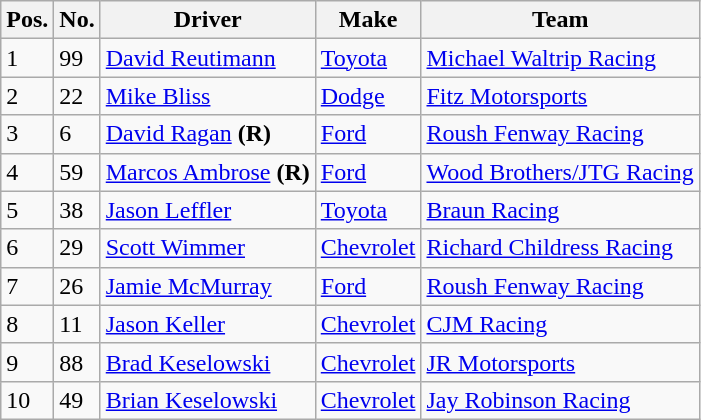<table class="wikitable">
<tr>
<th>Pos.</th>
<th>No.</th>
<th>Driver</th>
<th>Make</th>
<th>Team</th>
</tr>
<tr>
<td>1</td>
<td>99</td>
<td><a href='#'>David Reutimann</a></td>
<td><a href='#'>Toyota</a></td>
<td><a href='#'>Michael Waltrip Racing</a></td>
</tr>
<tr>
<td>2</td>
<td>22</td>
<td><a href='#'>Mike Bliss</a></td>
<td><a href='#'>Dodge</a></td>
<td><a href='#'>Fitz Motorsports</a></td>
</tr>
<tr>
<td>3</td>
<td>6</td>
<td><a href='#'>David Ragan</a> <strong>(R)</strong></td>
<td><a href='#'>Ford</a></td>
<td><a href='#'>Roush Fenway Racing</a></td>
</tr>
<tr>
<td>4</td>
<td>59</td>
<td><a href='#'>Marcos Ambrose</a> <strong>(R)</strong></td>
<td><a href='#'>Ford</a></td>
<td><a href='#'>Wood Brothers/JTG Racing</a></td>
</tr>
<tr>
<td>5</td>
<td>38</td>
<td><a href='#'>Jason Leffler</a></td>
<td><a href='#'>Toyota</a></td>
<td><a href='#'>Braun Racing</a></td>
</tr>
<tr>
<td>6</td>
<td>29</td>
<td><a href='#'>Scott Wimmer</a></td>
<td><a href='#'>Chevrolet</a></td>
<td><a href='#'>Richard Childress Racing</a></td>
</tr>
<tr>
<td>7</td>
<td>26</td>
<td><a href='#'>Jamie McMurray</a></td>
<td><a href='#'>Ford</a></td>
<td><a href='#'>Roush Fenway Racing</a></td>
</tr>
<tr>
<td>8</td>
<td>11</td>
<td><a href='#'>Jason Keller</a></td>
<td><a href='#'>Chevrolet</a></td>
<td><a href='#'>CJM Racing</a></td>
</tr>
<tr>
<td>9</td>
<td>88</td>
<td><a href='#'>Brad Keselowski</a></td>
<td><a href='#'>Chevrolet</a></td>
<td><a href='#'>JR Motorsports</a></td>
</tr>
<tr>
<td>10</td>
<td>49</td>
<td><a href='#'>Brian Keselowski</a></td>
<td><a href='#'>Chevrolet</a></td>
<td><a href='#'>Jay Robinson Racing</a></td>
</tr>
</table>
